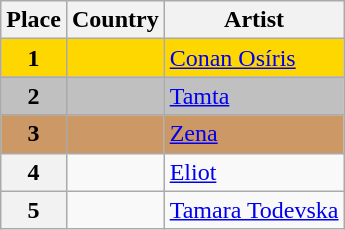<table class="wikitable plainrowheaders">
<tr>
<th scope="col">Place</th>
<th scope="col">Country</th>
<th scope="col">Artist</th>
</tr>
<tr style="background:gold;">
<th scope="row" style="background:gold;">1</th>
<td></td>
<td><a href='#'>Conan Osíris</a></td>
</tr>
<tr style="background:silver;">
<th scope="row" style="background:silver;">2</th>
<td></td>
<td><a href='#'>Tamta</a></td>
</tr>
<tr style="background:#c96;">
<th scope="row" style="background:#c96;">3</th>
<td></td>
<td><a href='#'>Zena</a></td>
</tr>
<tr>
<th scope="row">4</th>
<td></td>
<td><a href='#'>Eliot</a></td>
</tr>
<tr>
<th scope="row">5</th>
<td></td>
<td><a href='#'>Tamara Todevska</a></td>
</tr>
</table>
